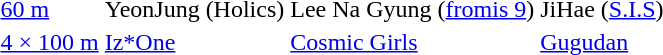<table>
<tr>
<td><a href='#'>60 m</a></td>
<td>YeonJung (Holics)</td>
<td>Lee Na Gyung (<a href='#'>fromis 9</a>)</td>
<td>JiHae (<a href='#'>S.I.S</a>)</td>
</tr>
<tr>
<td><a href='#'>4 × 100 m</a></td>
<td><a href='#'>Iz*One</a></td>
<td><a href='#'>Cosmic Girls</a></td>
<td><a href='#'>Gugudan</a></td>
</tr>
</table>
